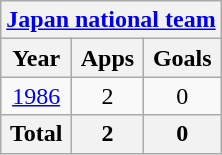<table class="wikitable" style="text-align:center">
<tr>
<th colspan=3><a href='#'>Japan national team</a></th>
</tr>
<tr>
<th>Year</th>
<th>Apps</th>
<th>Goals</th>
</tr>
<tr>
<td><a href='#'>1986</a></td>
<td>2</td>
<td>0</td>
</tr>
<tr>
<th>Total</th>
<th>2</th>
<th>0</th>
</tr>
</table>
